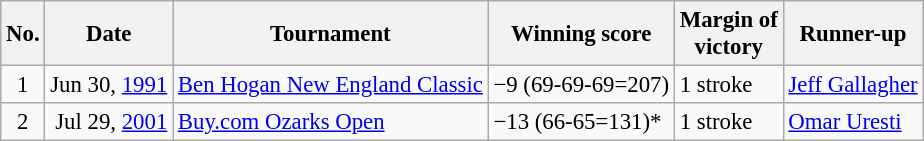<table class="wikitable" style="font-size:95%;">
<tr>
<th>No.</th>
<th>Date</th>
<th>Tournament</th>
<th>Winning score</th>
<th>Margin of<br>victory</th>
<th>Runner-up</th>
</tr>
<tr>
<td align=center>1</td>
<td align=right>Jun 30, <a href='#'>1991</a></td>
<td><a href='#'>Ben Hogan New England Classic</a></td>
<td>−9 (69-69-69=207)</td>
<td>1 stroke</td>
<td> <a href='#'>Jeff Gallagher</a></td>
</tr>
<tr>
<td align=center>2</td>
<td align=right>Jul 29, <a href='#'>2001</a></td>
<td><a href='#'>Buy.com Ozarks Open</a></td>
<td>−13 (66-65=131)*</td>
<td>1 stroke</td>
<td> <a href='#'>Omar Uresti</a></td>
</tr>
</table>
